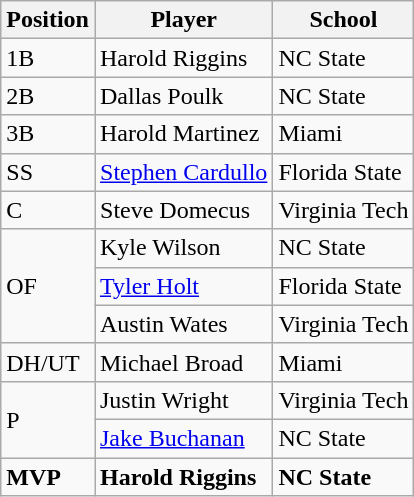<table class="wikitable">
<tr>
<th>Position</th>
<th>Player</th>
<th>School</th>
</tr>
<tr>
<td>1B</td>
<td>Harold Riggins</td>
<td>NC State</td>
</tr>
<tr>
<td>2B</td>
<td>Dallas Poulk</td>
<td>NC State</td>
</tr>
<tr>
<td>3B</td>
<td>Harold Martinez</td>
<td>Miami</td>
</tr>
<tr>
<td>SS</td>
<td><a href='#'>Stephen Cardullo</a></td>
<td>Florida State</td>
</tr>
<tr>
<td>C</td>
<td>Steve Domecus</td>
<td>Virginia Tech</td>
</tr>
<tr>
<td rowspan=3>OF</td>
<td>Kyle Wilson</td>
<td>NC State</td>
</tr>
<tr>
<td><a href='#'>Tyler Holt</a></td>
<td>Florida State</td>
</tr>
<tr>
<td>Austin Wates</td>
<td>Virginia Tech</td>
</tr>
<tr>
<td>DH/UT</td>
<td>Michael Broad</td>
<td>Miami</td>
</tr>
<tr>
<td rowspan=2>P</td>
<td>Justin Wright</td>
<td>Virginia Tech</td>
</tr>
<tr>
<td><a href='#'>Jake Buchanan</a></td>
<td>NC State</td>
</tr>
<tr>
<td><strong>MVP</strong></td>
<td><strong>Harold Riggins</strong></td>
<td><strong>NC State</strong></td>
</tr>
</table>
